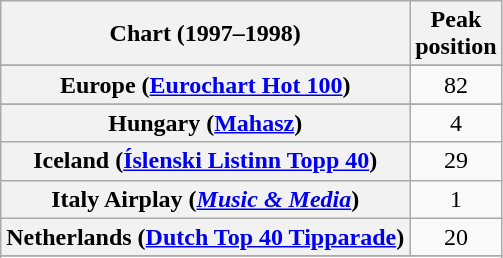<table class="wikitable sortable plainrowheaders" style="text-align:center">
<tr>
<th>Chart (1997–1998)</th>
<th>Peak<br>position</th>
</tr>
<tr>
</tr>
<tr>
</tr>
<tr>
</tr>
<tr>
</tr>
<tr>
</tr>
<tr>
<th scope="row">Europe (<a href='#'>Eurochart Hot 100</a>)</th>
<td>82</td>
</tr>
<tr>
</tr>
<tr>
<th scope="row">Hungary (<a href='#'>Mahasz</a>)</th>
<td>4</td>
</tr>
<tr>
<th scope="row">Iceland (<a href='#'>Íslenski Listinn Topp 40</a>)</th>
<td>29</td>
</tr>
<tr>
<th scope="row">Italy Airplay (<em><a href='#'>Music & Media</a></em>)</th>
<td>1</td>
</tr>
<tr>
<th scope="row">Netherlands (<a href='#'>Dutch Top 40 Tipparade</a>)</th>
<td>20</td>
</tr>
<tr>
</tr>
<tr>
</tr>
<tr>
</tr>
<tr>
</tr>
<tr>
</tr>
<tr>
</tr>
<tr>
</tr>
<tr>
</tr>
</table>
